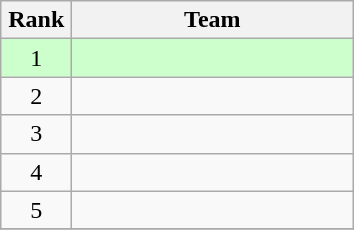<table class="wikitable" style="text-align: center;">
<tr>
<th width=40>Rank</th>
<th width=180>Team</th>
</tr>
<tr bgcolor=#ccffcc>
<td>1</td>
<td align="left"></td>
</tr>
<tr>
<td>2</td>
<td align="left"></td>
</tr>
<tr>
<td>3</td>
<td align="left"></td>
</tr>
<tr>
<td>4</td>
<td align="left"></td>
</tr>
<tr>
<td>5</td>
<td align="left"></td>
</tr>
<tr>
</tr>
</table>
